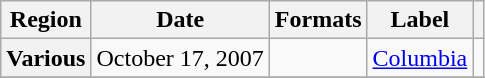<table class="wikitable plainrowheaders">
<tr>
<th scope="col">Region</th>
<th scope="col">Date</th>
<th scope="col">Formats</th>
<th scope="col">Label</th>
<th scope="col"></th>
</tr>
<tr>
<th scope="row">Various</th>
<td rowspan="1">October 17, 2007</td>
<td rowspan="1"></td>
<td rowspan="1"><a href='#'>Columbia</a></td>
<td style="text-align:center;" rowspan="1"></td>
</tr>
<tr>
</tr>
</table>
